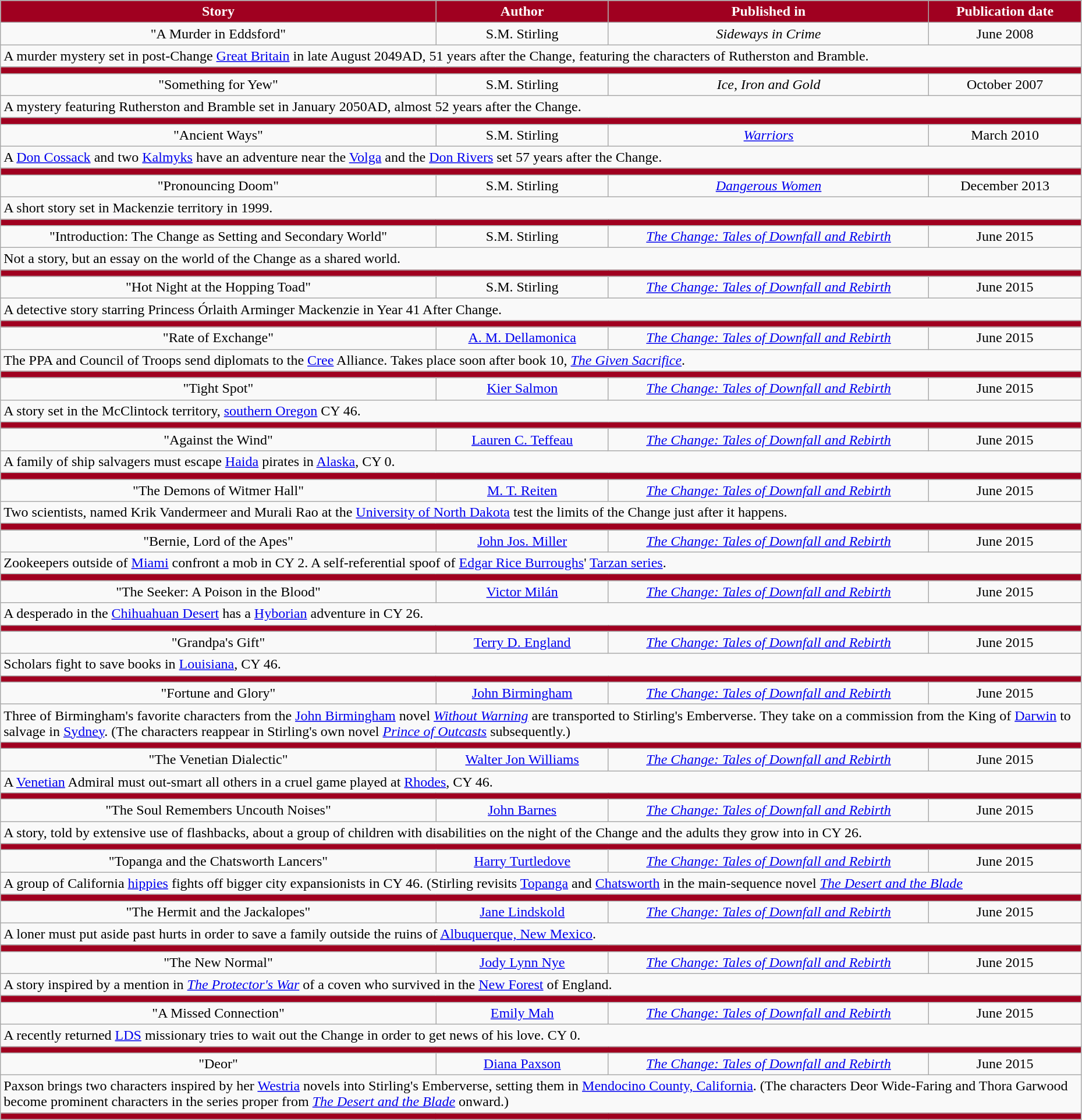<table class="wikitable" style="width:98%; background-color:#FFFFF">
<tr style="color:white">
<th style="background-color: #A00020;">Story</th>
<th style="background-color: #A00020;">Author</th>
<th style="background-color: #A00020;">Published in</th>
<th style="background-color: #A00020;">Publication date</th>
</tr>
<tr>
<td align="center">"A Murder in Eddsford"</td>
<td align="center">S.M. Stirling</td>
<td align="center"><em>Sideways in Crime</em></td>
<td align="center">June 2008</td>
</tr>
<tr>
<td colspan="4">A murder mystery set in post-Change <a href='#'>Great Britain</a> in late August 2049AD, 51 years after the Change, featuring the characters of Rutherston and Bramble.</td>
</tr>
<tr>
<td colspan="4" bgcolor="#A00020"></td>
</tr>
<tr>
<td align="center">"Something for Yew"</td>
<td align="center">S.M. Stirling</td>
<td align="center"><em>Ice, Iron and Gold</em></td>
<td align="center">October 2007</td>
</tr>
<tr>
<td colspan="4">A mystery featuring Rutherston and Bramble set in January 2050AD, almost 52 years after the Change.</td>
</tr>
<tr>
<td colspan="4" bgcolor="#A00020"></td>
</tr>
<tr>
<td align="center">"Ancient Ways"</td>
<td align="center">S.M. Stirling</td>
<td align="center"><em><a href='#'>Warriors</a></em></td>
<td align="center">March 2010</td>
</tr>
<tr>
<td colspan="4">A <a href='#'>Don Cossack</a> and two <a href='#'>Kalmyks</a> have an adventure near the <a href='#'>Volga</a> and the <a href='#'>Don Rivers</a> set 57 years after the Change.</td>
</tr>
<tr>
<td colspan="4" bgcolor="#A00020"></td>
</tr>
<tr>
<td align="center">"Pronouncing Doom"</td>
<td align="center">S.M. Stirling</td>
<td align="center"><em><a href='#'>Dangerous Women</a></em></td>
<td align="center">December 2013</td>
</tr>
<tr>
<td colspan="4">A short story set in Mackenzie territory in 1999.</td>
</tr>
<tr>
<td colspan="4" bgcolor="#A00020"></td>
</tr>
<tr>
<td align="center">"Introduction: The Change as Setting and Secondary World"</td>
<td align="center">S.M. Stirling</td>
<td align="center"><em><a href='#'>The Change: Tales of Downfall and Rebirth</a></em></td>
<td align="center">June 2015</td>
</tr>
<tr>
<td colspan="4">Not a story, but an essay on the world of the Change as a shared world.</td>
</tr>
<tr>
<td colspan="4" bgcolor="#A00020"></td>
</tr>
<tr>
<td align="center">"Hot Night at the Hopping Toad"</td>
<td align="center">S.M. Stirling</td>
<td align="center"><em><a href='#'>The Change: Tales of Downfall and Rebirth</a></em></td>
<td align="center">June 2015</td>
</tr>
<tr>
<td colspan="4">A detective story starring Princess Órlaith Arminger Mackenzie in Year 41 After Change.</td>
</tr>
<tr>
<td colspan="4" bgcolor="#A00020"></td>
</tr>
<tr>
<td align="center">"Rate of Exchange"</td>
<td align="center"><a href='#'>A. M. Dellamonica</a></td>
<td align="center"><em><a href='#'>The Change: Tales of Downfall and Rebirth</a></em></td>
<td align="center">June 2015</td>
</tr>
<tr>
<td colspan="4">The PPA and Council of Troops send diplomats to the <a href='#'>Cree</a> Alliance. Takes place soon after book 10, <em><a href='#'>The Given Sacrifice</a></em>.</td>
</tr>
<tr>
<td colspan="4" bgcolor="#A00020"></td>
</tr>
<tr>
<td align="center">"Tight Spot"</td>
<td align="center"><a href='#'>Kier Salmon</a></td>
<td align="center"><em><a href='#'>The Change: Tales of Downfall and Rebirth</a></em></td>
<td align="center">June 2015</td>
</tr>
<tr>
<td colspan="4">A story set in the McClintock territory, <a href='#'>southern Oregon</a> CY 46.</td>
</tr>
<tr>
<td colspan="4" bgcolor="#A00020"></td>
</tr>
<tr>
<td align="center">"Against the Wind"</td>
<td align="center"><a href='#'>Lauren C. Teffeau</a></td>
<td align="center"><em><a href='#'>The Change: Tales of Downfall and Rebirth</a></em></td>
<td align="center">June 2015</td>
</tr>
<tr>
<td colspan="4">A family of ship salvagers must escape <a href='#'>Haida</a> pirates in <a href='#'>Alaska</a>, CY 0.</td>
</tr>
<tr>
<td colspan="4" bgcolor="#A00020"></td>
</tr>
<tr>
<td align="center">"The Demons of Witmer Hall"</td>
<td align="center"><a href='#'>M. T. Reiten</a></td>
<td align="center"><em><a href='#'>The Change: Tales of Downfall and Rebirth</a></em></td>
<td align="center">June 2015</td>
</tr>
<tr>
<td colspan="4">Two scientists, named Krik Vandermeer and Murali Rao at the <a href='#'>University of North Dakota</a> test the limits of the Change just after it happens.</td>
</tr>
<tr>
<td colspan="4" bgcolor="#A00020"></td>
</tr>
<tr>
<td align="center">"Bernie, Lord of the Apes"</td>
<td align="center"><a href='#'>John Jos. Miller</a></td>
<td align="center"><em><a href='#'>The Change: Tales of Downfall and Rebirth</a></em></td>
<td align="center">June 2015</td>
</tr>
<tr>
<td colspan="4">Zookeepers outside of <a href='#'>Miami</a> confront a mob in CY 2. A self-referential spoof of <a href='#'>Edgar Rice Burroughs</a>' <a href='#'>Tarzan series</a>.</td>
</tr>
<tr>
<td colspan="4" bgcolor="#A00020"></td>
</tr>
<tr>
<td align="center">"The Seeker: A Poison in the Blood"</td>
<td align="center"><a href='#'>Victor Milán</a></td>
<td align="center"><em><a href='#'>The Change: Tales of Downfall and Rebirth</a></em></td>
<td align="center">June 2015</td>
</tr>
<tr>
<td colspan="4">A desperado in the <a href='#'>Chihuahuan Desert</a> has a <a href='#'>Hyborian</a> adventure in CY 26.</td>
</tr>
<tr>
<td colspan="4" bgcolor="#A00020"></td>
</tr>
<tr>
<td align="center">"Grandpa's Gift"</td>
<td align="center"><a href='#'>Terry D. England</a></td>
<td align="center"><em><a href='#'>The Change: Tales of Downfall and Rebirth</a></em></td>
<td align="center">June 2015</td>
</tr>
<tr>
<td colspan="4">Scholars fight to save books in <a href='#'>Louisiana</a>, CY 46.</td>
</tr>
<tr>
<td colspan="4" bgcolor="#A00020"></td>
</tr>
<tr>
<td align="center">"Fortune and Glory"</td>
<td align="center"><a href='#'>John Birmingham</a></td>
<td align="center"><em><a href='#'>The Change: Tales of Downfall and Rebirth</a></em></td>
<td align="center">June 2015</td>
</tr>
<tr>
<td colspan="4">Three of Birmingham's favorite characters from the <a href='#'>John Birmingham</a> novel <em><a href='#'>Without Warning</a></em> are transported to Stirling's Emberverse. They take on a commission from the King of <a href='#'>Darwin</a> to salvage in <a href='#'>Sydney</a>. (The characters reappear in Stirling's own novel <em><a href='#'>Prince of Outcasts</a></em> subsequently.)</td>
</tr>
<tr>
<td colspan="4" bgcolor="#A00020"></td>
</tr>
<tr>
<td align="center">"The Venetian Dialectic"</td>
<td align="center"><a href='#'>Walter Jon Williams</a></td>
<td align="center"><em><a href='#'>The Change: Tales of Downfall and Rebirth</a></em></td>
<td align="center">June 2015</td>
</tr>
<tr>
<td colspan="4">A <a href='#'>Venetian</a> Admiral must out-smart all others in a cruel game played at <a href='#'>Rhodes</a>, CY 46.</td>
</tr>
<tr>
<td colspan="4" bgcolor="#A00020"></td>
</tr>
<tr>
<td align="center">"The Soul Remembers Uncouth Noises"</td>
<td align="center"><a href='#'>John Barnes</a></td>
<td align="center"><em><a href='#'>The Change: Tales of Downfall and Rebirth</a></em></td>
<td align="center">June 2015</td>
</tr>
<tr>
<td colspan="4">A story, told by extensive use of flashbacks, about a group of children with disabilities on the night of the Change and the adults they grow into in CY 26.</td>
</tr>
<tr>
<td colspan="4" bgcolor="#A00020"></td>
</tr>
<tr>
<td align="center">"Topanga and the Chatsworth Lancers"</td>
<td align="center"><a href='#'>Harry Turtledove</a></td>
<td align="center"><em><a href='#'>The Change: Tales of Downfall and Rebirth</a></em></td>
<td align="center">June 2015</td>
</tr>
<tr>
<td colspan="4">A group of California <a href='#'>hippies</a> fights off bigger city expansionists in CY 46. (Stirling revisits <a href='#'>Topanga</a> and <a href='#'>Chatsworth</a> in the main-sequence novel <em><a href='#'>The Desert and the Blade</a></em></td>
</tr>
<tr>
<td colspan="4" bgcolor="#A00020"></td>
</tr>
<tr>
<td align="center">"The Hermit and the Jackalopes"</td>
<td align="center"><a href='#'>Jane Lindskold</a></td>
<td align="center"><em><a href='#'>The Change: Tales of Downfall and Rebirth</a></em></td>
<td align="center">June 2015</td>
</tr>
<tr>
<td colspan="4">A loner must put aside past hurts in order to save a family outside the ruins of <a href='#'>Albuquerque, New Mexico</a>.</td>
</tr>
<tr>
<td colspan="4" bgcolor="#A00020"></td>
</tr>
<tr>
<td align="center">"The New Normal"</td>
<td align="center"><a href='#'>Jody Lynn Nye</a></td>
<td align="center"><em><a href='#'>The Change: Tales of Downfall and Rebirth</a></em></td>
<td align="center">June 2015</td>
</tr>
<tr>
<td colspan="4">A story inspired by a mention in <em><a href='#'>The Protector's War</a></em> of a coven who survived in the <a href='#'>New Forest</a> of England.</td>
</tr>
<tr>
<td colspan="4" bgcolor="#A00020"></td>
</tr>
<tr>
<td align="center">"A Missed Connection"</td>
<td align="center"><a href='#'>Emily Mah</a></td>
<td align="center"><em><a href='#'>The Change: Tales of Downfall and Rebirth</a></em></td>
<td align="center">June 2015</td>
</tr>
<tr>
<td colspan="4">A recently returned <a href='#'>LDS</a> missionary tries to wait out the Change in order to get news of his love. CY 0.</td>
</tr>
<tr>
<td colspan="4" bgcolor="#A00020"></td>
</tr>
<tr>
<td align="center">"Deor"</td>
<td align="center"><a href='#'>Diana Paxson</a></td>
<td align="center"><em><a href='#'>The Change: Tales of Downfall and Rebirth</a></em></td>
<td align="center">June 2015</td>
</tr>
<tr>
<td colspan="4">Paxson brings two characters inspired by her <a href='#'>Westria</a> novels into Stirling's Emberverse, setting them in <a href='#'>Mendocino County, California</a>. (The characters Deor Wide-Faring and Thora Garwood become prominent characters in the series proper from <em><a href='#'>The Desert and the Blade</a></em> onward.)</td>
</tr>
<tr>
<td colspan="4" bgcolor="#A00020"></td>
</tr>
</table>
